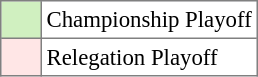<table bgcolor="#f7f8ff" cellpadding="3" cellspacing="0" border="1" style="font-size: 95%; border: gray solid 1px; border-collapse: collapse;text-align:center;">
<tr>
<td style="background: #D0F0C0;" width="20"></td>
<td bgcolor="#ffffff" align="left">Championship Playoff</td>
</tr>
<tr>
<td style="background: #FFE6E6;" width="20"></td>
<td bgcolor="#ffffff" align="left">Relegation Playoff</td>
</tr>
</table>
